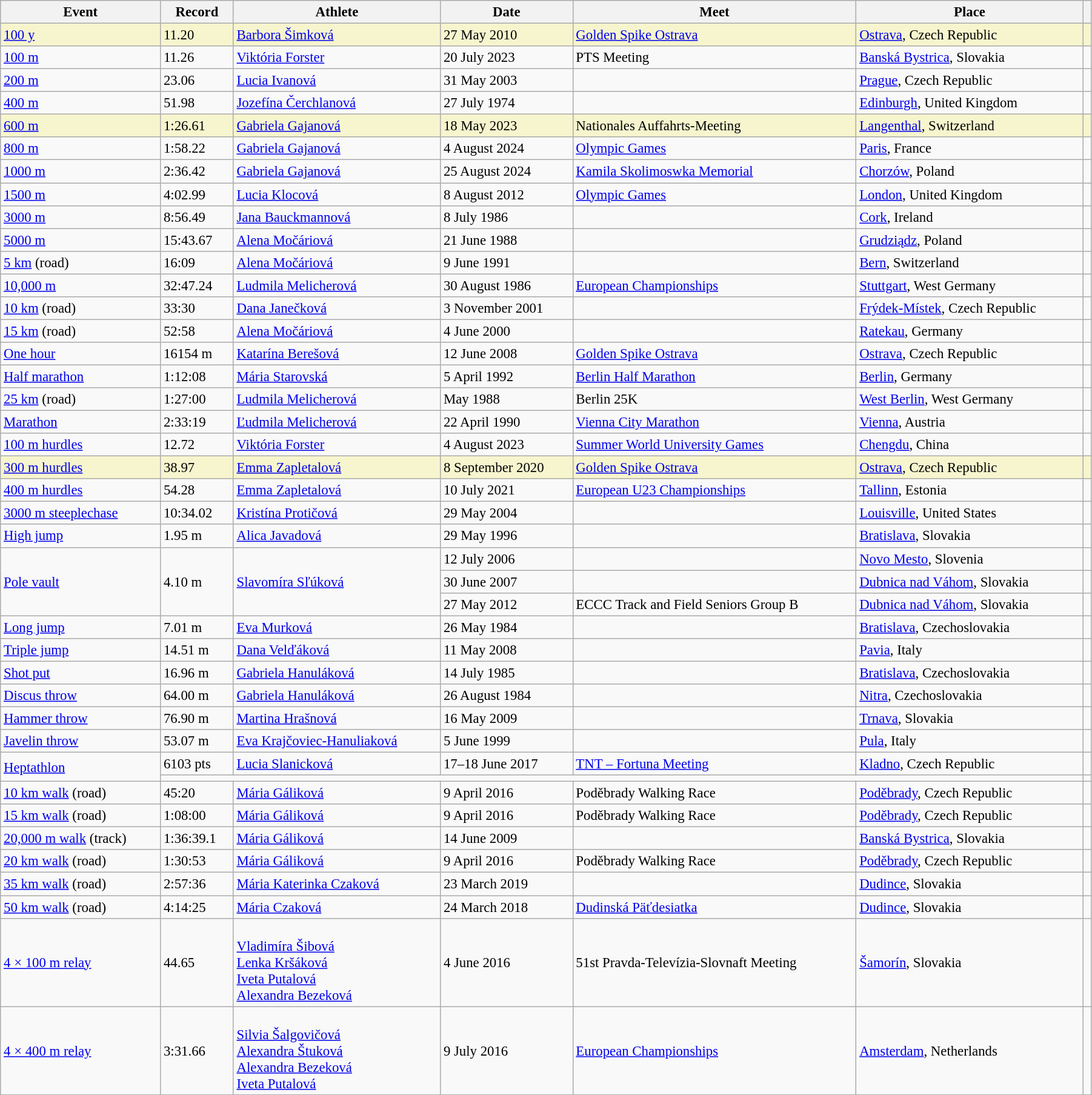<table class="wikitable" style="font-size:95%; width: 95%;">
<tr>
<th>Event</th>
<th>Record</th>
<th>Athlete</th>
<th>Date</th>
<th>Meet</th>
<th>Place</th>
<th></th>
</tr>
<tr style="background:#f6F5CE;">
<td><a href='#'>100 y</a></td>
<td>11.20 </td>
<td><a href='#'>Barbora Šimková</a></td>
<td>27 May 2010</td>
<td><a href='#'>Golden Spike Ostrava</a></td>
<td><a href='#'>Ostrava</a>, Czech Republic</td>
<td></td>
</tr>
<tr>
<td><a href='#'>100 m</a></td>
<td>11.26 </td>
<td><a href='#'>Viktória Forster</a></td>
<td>20 July 2023</td>
<td>PTS Meeting</td>
<td><a href='#'>Banská Bystrica</a>, Slovakia</td>
<td></td>
</tr>
<tr>
<td><a href='#'>200 m</a></td>
<td>23.06 </td>
<td><a href='#'>Lucia Ivanová</a></td>
<td>31 May 2003</td>
<td></td>
<td><a href='#'>Prague</a>, Czech Republic</td>
<td></td>
</tr>
<tr>
<td><a href='#'>400 m</a></td>
<td>51.98</td>
<td><a href='#'>Jozefína Čerchlanová</a></td>
<td>27 July 1974</td>
<td></td>
<td><a href='#'>Edinburgh</a>, United Kingdom</td>
<td></td>
</tr>
<tr style="background:#f6F5CE;">
<td><a href='#'>600 m</a></td>
<td>1:26.61</td>
<td><a href='#'>Gabriela Gajanová</a></td>
<td>18 May 2023</td>
<td>Nationales Auffahrts-Meeting</td>
<td><a href='#'>Langenthal</a>, Switzerland</td>
<td></td>
</tr>
<tr>
<td><a href='#'>800 m</a></td>
<td>1:58.22</td>
<td><a href='#'>Gabriela Gajanová</a></td>
<td>4 August 2024</td>
<td><a href='#'>Olympic Games</a></td>
<td><a href='#'>Paris</a>, France</td>
<td></td>
</tr>
<tr>
<td><a href='#'>1000 m</a></td>
<td>2:36.42</td>
<td><a href='#'>Gabriela Gajanová</a></td>
<td>25 August 2024</td>
<td><a href='#'>Kamila Skolimoswka Memorial</a></td>
<td><a href='#'>Chorzów</a>, Poland</td>
<td></td>
</tr>
<tr>
<td><a href='#'>1500 m</a></td>
<td>4:02.99</td>
<td><a href='#'>Lucia Klocová</a></td>
<td>8 August 2012</td>
<td><a href='#'>Olympic Games</a></td>
<td><a href='#'>London</a>, United Kingdom</td>
<td></td>
</tr>
<tr>
<td><a href='#'>3000 m</a></td>
<td>8:56.49</td>
<td><a href='#'>Jana Bauckmannová</a></td>
<td>8 July 1986</td>
<td></td>
<td><a href='#'>Cork</a>, Ireland</td>
<td></td>
</tr>
<tr>
<td><a href='#'>5000 m</a></td>
<td>15:43.67</td>
<td><a href='#'>Alena Močáriová</a></td>
<td>21 June 1988</td>
<td></td>
<td><a href='#'>Grudziądz</a>, Poland</td>
<td></td>
</tr>
<tr>
<td><a href='#'>5 km</a> (road)</td>
<td>16:09</td>
<td><a href='#'>Alena Močáriová</a></td>
<td>9 June 1991</td>
<td></td>
<td><a href='#'>Bern</a>, Switzerland</td>
<td></td>
</tr>
<tr>
<td><a href='#'>10,000 m</a></td>
<td>32:47.24</td>
<td><a href='#'>Ludmila Melicherová</a></td>
<td>30 August 1986</td>
<td><a href='#'>European Championships</a></td>
<td><a href='#'>Stuttgart</a>, West Germany</td>
<td></td>
</tr>
<tr>
<td><a href='#'>10 km</a> (road)</td>
<td>33:30</td>
<td><a href='#'>Dana Janečková</a></td>
<td>3 November 2001</td>
<td></td>
<td><a href='#'>Frýdek-Místek</a>, Czech Republic</td>
<td></td>
</tr>
<tr>
<td><a href='#'>15 km</a> (road)</td>
<td>52:58</td>
<td><a href='#'>Alena Močáriová</a></td>
<td>4 June 2000</td>
<td></td>
<td><a href='#'>Ratekau</a>, Germany</td>
<td></td>
</tr>
<tr>
<td><a href='#'>One hour</a></td>
<td>16154 m</td>
<td><a href='#'>Katarína Berešová</a></td>
<td>12 June 2008</td>
<td><a href='#'>Golden Spike Ostrava</a></td>
<td><a href='#'>Ostrava</a>, Czech Republic</td>
<td></td>
</tr>
<tr>
<td><a href='#'>Half marathon</a></td>
<td>1:12:08</td>
<td><a href='#'>Mária Starovská</a></td>
<td>5 April 1992</td>
<td><a href='#'>Berlin Half Marathon</a></td>
<td><a href='#'>Berlin</a>, Germany</td>
<td></td>
</tr>
<tr>
<td><a href='#'>25 km</a> (road)</td>
<td>1:27:00</td>
<td><a href='#'>Ludmila Melicherová</a></td>
<td>May 1988</td>
<td>Berlin 25K</td>
<td><a href='#'>West Berlin</a>, West Germany</td>
<td></td>
</tr>
<tr>
<td><a href='#'>Marathon</a></td>
<td>2:33:19</td>
<td><a href='#'>Ľudmila Melicherová</a></td>
<td>22 April 1990</td>
<td><a href='#'>Vienna City Marathon</a></td>
<td><a href='#'>Vienna</a>, Austria</td>
<td></td>
</tr>
<tr>
<td><a href='#'>100 m hurdles</a></td>
<td>12.72 </td>
<td><a href='#'>Viktória Forster</a></td>
<td>4 August 2023</td>
<td><a href='#'>Summer World University Games</a></td>
<td><a href='#'>Chengdu</a>, China</td>
<td></td>
</tr>
<tr style="background:#f6F5CE;">
<td><a href='#'>300 m hurdles</a></td>
<td>38.97</td>
<td><a href='#'>Emma Zapletalová</a></td>
<td>8 September 2020</td>
<td><a href='#'>Golden Spike Ostrava</a></td>
<td><a href='#'>Ostrava</a>, Czech Republic</td>
<td></td>
</tr>
<tr>
<td><a href='#'>400 m hurdles</a></td>
<td>54.28</td>
<td><a href='#'>Emma Zapletalová</a></td>
<td>10 July 2021</td>
<td><a href='#'>European U23 Championships</a></td>
<td><a href='#'>Tallinn</a>, Estonia</td>
<td></td>
</tr>
<tr>
<td><a href='#'>3000 m steeplechase</a></td>
<td>10:34.02</td>
<td><a href='#'>Kristína Protičová</a></td>
<td>29 May 2004</td>
<td></td>
<td><a href='#'>Louisville</a>, United States</td>
<td></td>
</tr>
<tr>
<td><a href='#'>High jump</a></td>
<td>1.95 m</td>
<td><a href='#'>Alica Javadová</a></td>
<td>29 May 1996</td>
<td></td>
<td><a href='#'>Bratislava</a>, Slovakia</td>
<td></td>
</tr>
<tr>
<td rowspan=3><a href='#'>Pole vault</a></td>
<td rowspan=3>4.10 m</td>
<td rowspan=3><a href='#'>Slavomíra Sľúková</a></td>
<td>12 July 2006</td>
<td></td>
<td><a href='#'>Novo Mesto</a>, Slovenia</td>
<td></td>
</tr>
<tr>
<td>30 June 2007</td>
<td></td>
<td><a href='#'>Dubnica nad Váhom</a>, Slovakia</td>
<td></td>
</tr>
<tr>
<td>27 May 2012</td>
<td>ECCC Track and Field Seniors Group B</td>
<td><a href='#'>Dubnica nad Váhom</a>, Slovakia</td>
<td></td>
</tr>
<tr>
<td><a href='#'>Long jump</a></td>
<td>7.01 m </td>
<td><a href='#'>Eva Murková</a></td>
<td>26 May 1984</td>
<td></td>
<td><a href='#'>Bratislava</a>, Czechoslovakia</td>
<td></td>
</tr>
<tr>
<td><a href='#'>Triple jump</a></td>
<td>14.51 m </td>
<td><a href='#'>Dana Velďáková</a></td>
<td>11 May 2008</td>
<td></td>
<td><a href='#'>Pavia</a>, Italy</td>
<td></td>
</tr>
<tr>
<td><a href='#'>Shot put</a></td>
<td>16.96 m</td>
<td><a href='#'>Gabriela Hanuláková</a></td>
<td>14 July 1985</td>
<td></td>
<td><a href='#'>Bratislava</a>, Czechoslovakia</td>
<td></td>
</tr>
<tr>
<td><a href='#'>Discus throw</a></td>
<td>64.00 m</td>
<td><a href='#'>Gabriela Hanuláková</a></td>
<td>26 August 1984</td>
<td></td>
<td><a href='#'>Nitra</a>, Czechoslovakia</td>
<td></td>
</tr>
<tr>
<td><a href='#'>Hammer throw</a></td>
<td>76.90 m</td>
<td><a href='#'>Martina Hrašnová</a></td>
<td>16 May 2009</td>
<td></td>
<td><a href='#'>Trnava</a>, Slovakia</td>
<td></td>
</tr>
<tr>
<td><a href='#'>Javelin throw</a></td>
<td>53.07 m</td>
<td><a href='#'>Eva Krajčoviec-Hanuliaková</a></td>
<td>5 June 1999</td>
<td></td>
<td><a href='#'>Pula</a>, Italy</td>
<td></td>
</tr>
<tr>
<td rowspan=2><a href='#'>Heptathlon</a></td>
<td>6103 pts</td>
<td><a href='#'>Lucia Slanicková</a></td>
<td>17–18 June 2017</td>
<td><a href='#'>TNT – Fortuna Meeting</a></td>
<td><a href='#'>Kladno</a>, Czech Republic</td>
<td></td>
</tr>
<tr>
<td colspan=5></td>
<td></td>
</tr>
<tr>
<td><a href='#'>10 km walk</a> (road)</td>
<td>45:20</td>
<td><a href='#'>Mária Gáliková</a></td>
<td>9 April 2016</td>
<td>Poděbrady Walking Race</td>
<td><a href='#'>Poděbrady</a>, Czech Republic</td>
<td></td>
</tr>
<tr>
<td><a href='#'>15 km walk</a> (road)</td>
<td>1:08:00</td>
<td><a href='#'>Mária Gáliková</a></td>
<td>9 April 2016</td>
<td>Poděbrady Walking Race</td>
<td><a href='#'>Poděbrady</a>, Czech Republic</td>
<td></td>
</tr>
<tr>
<td><a href='#'>20,000 m walk</a> (track)</td>
<td>1:36:39.1</td>
<td><a href='#'>Mária Gáliková</a></td>
<td>14 June 2009</td>
<td></td>
<td><a href='#'>Banská Bystrica</a>, Slovakia</td>
<td></td>
</tr>
<tr>
<td><a href='#'>20 km walk</a> (road)</td>
<td>1:30:53</td>
<td><a href='#'>Mária Gáliková</a></td>
<td>9 April 2016</td>
<td>Poděbrady Walking Race</td>
<td><a href='#'>Poděbrady</a>, Czech Republic</td>
<td></td>
</tr>
<tr>
<td><a href='#'>35 km walk</a> (road)</td>
<td>2:57:36</td>
<td><a href='#'>Mária Katerinka Czaková</a></td>
<td>23 March 2019</td>
<td></td>
<td><a href='#'>Dudince</a>, Slovakia</td>
<td></td>
</tr>
<tr>
<td><a href='#'>50 km walk</a> (road)</td>
<td>4:14:25</td>
<td><a href='#'>Mária Czaková</a></td>
<td>24 March 2018</td>
<td><a href='#'>Dudinská Päťdesiatka</a></td>
<td><a href='#'>Dudince</a>, Slovakia</td>
<td></td>
</tr>
<tr>
<td><a href='#'>4 × 100 m relay</a></td>
<td>44.65</td>
<td><br><a href='#'>Vladimíra Šibová</a><br><a href='#'>Lenka Kršáková</a><br><a href='#'>Iveta Putalová</a><br><a href='#'>Alexandra Bezeková</a></td>
<td>4 June 2016</td>
<td>51st Pravda-Televízia-Slovnaft Meeting</td>
<td><a href='#'>Šamorín</a>, Slovakia</td>
<td></td>
</tr>
<tr>
<td><a href='#'>4 × 400 m relay</a></td>
<td>3:31.66</td>
<td><br><a href='#'>Silvia Šalgovičová</a><br><a href='#'>Alexandra Štuková</a><br><a href='#'>Alexandra Bezeková</a><br><a href='#'>Iveta Putalová</a></td>
<td>9 July 2016</td>
<td><a href='#'>European Championships</a></td>
<td><a href='#'>Amsterdam</a>, Netherlands</td>
<td></td>
</tr>
</table>
